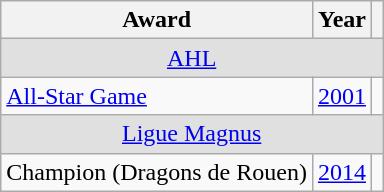<table class="wikitable">
<tr>
<th>Award</th>
<th>Year</th>
<th></th>
</tr>
<tr ALIGN="center" bgcolor="#e0e0e0">
<td colspan="3"><a href='#'>AHL</a></td>
</tr>
<tr>
<td><a href='#'>All-Star Game</a></td>
<td><a href='#'>2001</a></td>
<td></td>
</tr>
<tr ALIGN="center" bgcolor="#e0e0e0">
<td colspan="3"><a href='#'>Ligue Magnus</a></td>
</tr>
<tr>
<td>Champion (Dragons de Rouen)</td>
<td><a href='#'>2014</a></td>
<td></td>
</tr>
</table>
